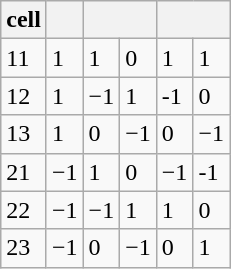<table class="wikitable defaultright col1center col2center col3center">
<tr>
<th>cell</th>
<th></th>
<th colspan=2></th>
<th colspan=2></th>
</tr>
<tr>
<td>11</td>
<td>1</td>
<td>1</td>
<td>0</td>
<td>1</td>
<td>1</td>
</tr>
<tr>
<td>12</td>
<td>1</td>
<td>−1</td>
<td>1</td>
<td>-1</td>
<td>0</td>
</tr>
<tr>
<td>13</td>
<td>1</td>
<td>0</td>
<td>−1</td>
<td>0</td>
<td>−1</td>
</tr>
<tr>
<td>21</td>
<td>−1</td>
<td>1</td>
<td>0</td>
<td>−1</td>
<td>-1</td>
</tr>
<tr>
<td>22</td>
<td>−1</td>
<td>−1</td>
<td>1</td>
<td>1</td>
<td>0</td>
</tr>
<tr>
<td>23</td>
<td>−1</td>
<td>0</td>
<td>−1</td>
<td>0</td>
<td>1</td>
</tr>
</table>
